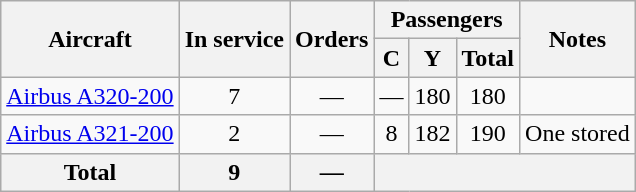<table class="wikitable" style="margin:1em auto; border-collapse:collapse;text-align:center">
<tr>
<th rowspan="2">Aircraft</th>
<th rowspan="2">In service</th>
<th rowspan="2">Orders</th>
<th colspan="3">Passengers</th>
<th rowspan="2">Notes</th>
</tr>
<tr>
<th><abbr>C</abbr></th>
<th><abbr>Y</abbr></th>
<th>Total</th>
</tr>
<tr>
<td><a href='#'>Airbus A320-200</a></td>
<td>7</td>
<td>—</td>
<td>—</td>
<td>180</td>
<td>180</td>
<td></td>
</tr>
<tr>
<td><a href='#'>Airbus A321-200</a></td>
<td>2</td>
<td>—</td>
<td>8</td>
<td>182</td>
<td>190</td>
<td>One stored</td>
</tr>
<tr>
<th>Total</th>
<th>9</th>
<th>—</th>
<th colspan="4"></th>
</tr>
</table>
